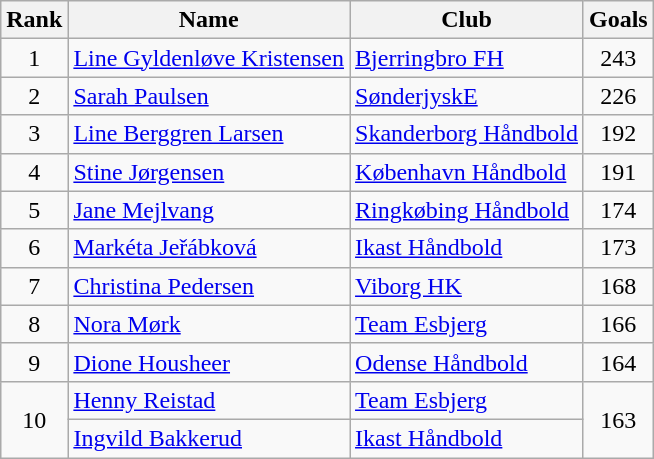<table class="wikitable sortable" style="text-align:center">
<tr>
<th>Rank</th>
<th>Name</th>
<th>Club</th>
<th>Goals</th>
</tr>
<tr>
<td>1</td>
<td style="text-align:left"> <a href='#'>Line Gyldenløve Kristensen</a></td>
<td style="text-align:left"><a href='#'>Bjerringbro FH</a></td>
<td>243</td>
</tr>
<tr>
<td>2</td>
<td style="text-align:left"> <a href='#'>Sarah Paulsen</a></td>
<td style="text-align:left"><a href='#'>SønderjyskE</a></td>
<td>226</td>
</tr>
<tr>
<td>3</td>
<td style="text-align:left"> <a href='#'>Line Berggren Larsen</a></td>
<td style="text-align:left"><a href='#'>Skanderborg Håndbold</a></td>
<td>192</td>
</tr>
<tr>
<td>4</td>
<td style="text-align:left"> <a href='#'>Stine Jørgensen</a></td>
<td style="text-align:left"><a href='#'>København Håndbold</a></td>
<td>191</td>
</tr>
<tr>
<td>5</td>
<td style="text-align:left"> <a href='#'>Jane Mejlvang</a></td>
<td style="text-align:left"><a href='#'>Ringkøbing Håndbold</a></td>
<td>174</td>
</tr>
<tr>
<td>6</td>
<td style="text-align:left"> <a href='#'>Markéta Jeřábková</a></td>
<td style="text-align:left"><a href='#'>Ikast Håndbold</a></td>
<td>173</td>
</tr>
<tr>
<td>7</td>
<td style="text-align:left"> <a href='#'>Christina Pedersen</a></td>
<td style="text-align:left"><a href='#'>Viborg HK</a></td>
<td>168</td>
</tr>
<tr>
<td>8</td>
<td style="text-align:left"> <a href='#'>Nora Mørk</a></td>
<td style="text-align:left"><a href='#'>Team Esbjerg</a></td>
<td>166</td>
</tr>
<tr>
<td>9</td>
<td style="text-align:left"> <a href='#'>Dione Housheer</a></td>
<td style="text-align:left"><a href='#'>Odense Håndbold</a></td>
<td>164</td>
</tr>
<tr>
<td rowspan=2>10</td>
<td style="text-align:left"> <a href='#'>Henny Reistad</a></td>
<td style="text-align:left"><a href='#'>Team Esbjerg</a></td>
<td rowspan=2>163</td>
</tr>
<tr>
<td style="text-align:left"> <a href='#'>Ingvild Bakkerud</a></td>
<td style="text-align:left"><a href='#'>Ikast Håndbold</a></td>
</tr>
</table>
